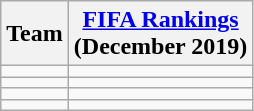<table class="wikitable sortable" style="text-align: left;">
<tr>
<th>Team</th>
<th><a href='#'>FIFA Rankings</a><br>(December 2019)</th>
</tr>
<tr>
<td></td>
<td></td>
</tr>
<tr>
<td></td>
<td></td>
</tr>
<tr>
<td></td>
<td></td>
</tr>
<tr>
<td></td>
<td></td>
</tr>
</table>
